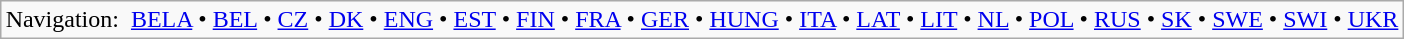<table class="wikitable"  style="margin:auto;">
<tr>
<td>Navigation:  <a href='#'>BELA</a> • <a href='#'>BEL</a> • <a href='#'>CZ</a> • <a href='#'>DK</a> • <a href='#'>ENG</a> • <a href='#'>EST</a> • <a href='#'>FIN</a> • <a href='#'>FRA</a> • <a href='#'>GER</a> • <a href='#'>HUNG</a> • <a href='#'>ITA</a> • <a href='#'>LAT</a> • <a href='#'>LIT</a> • <a href='#'>NL</a> • <a href='#'>POL</a> • <a href='#'>RUS</a> • <a href='#'>SK</a> • <a href='#'>SWE</a> • <a href='#'>SWI</a> • <a href='#'>UKR</a></td>
</tr>
</table>
